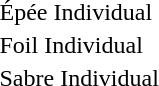<table>
<tr>
<td rowspan="2">Épée Individual</td>
<td rowspan="2"></td>
<td rowspan="2"></td>
<td></td>
</tr>
<tr>
<td></td>
</tr>
<tr>
<td rowspan="2">Foil Individual</td>
<td rowspan="2"></td>
<td rowspan="2"></td>
<td></td>
</tr>
<tr>
<td></td>
</tr>
<tr>
<td rowspan="2">Sabre Individual</td>
<td rowspan="2"></td>
<td rowspan="2"></td>
<td></td>
</tr>
<tr>
<td></td>
</tr>
</table>
